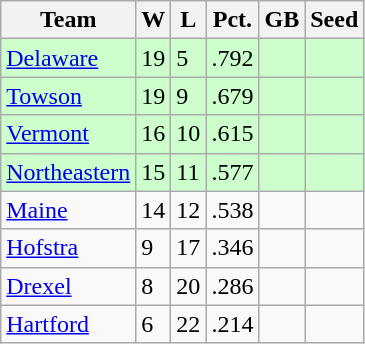<table class=wikitable>
<tr>
<th>Team</th>
<th>W</th>
<th>L</th>
<th>Pct.</th>
<th>GB</th>
<th>Seed</th>
</tr>
<tr bgcolor=#ccffcc>
<td><a href='#'>Delaware</a></td>
<td>19</td>
<td>5</td>
<td>.792</td>
<td></td>
<td></td>
</tr>
<tr bgcolor=#ccffcc>
<td><a href='#'>Towson</a></td>
<td>19</td>
<td>9</td>
<td>.679</td>
<td></td>
<td></td>
</tr>
<tr bgcolor=#ccffcc>
<td><a href='#'>Vermont</a></td>
<td>16</td>
<td>10</td>
<td>.615</td>
<td></td>
<td></td>
</tr>
<tr bgcolor=#ccffcc>
<td><a href='#'>Northeastern</a></td>
<td>15</td>
<td>11</td>
<td>.577</td>
<td></td>
<td></td>
</tr>
<tr>
<td><a href='#'>Maine</a></td>
<td>14</td>
<td>12</td>
<td>.538</td>
<td></td>
<td></td>
</tr>
<tr>
<td><a href='#'>Hofstra</a></td>
<td>9</td>
<td>17</td>
<td>.346</td>
<td></td>
<td></td>
</tr>
<tr>
<td><a href='#'>Drexel</a></td>
<td>8</td>
<td>20</td>
<td>.286</td>
<td></td>
<td></td>
</tr>
<tr>
<td><a href='#'>Hartford</a></td>
<td>6</td>
<td>22</td>
<td>.214</td>
<td></td>
<td></td>
</tr>
</table>
